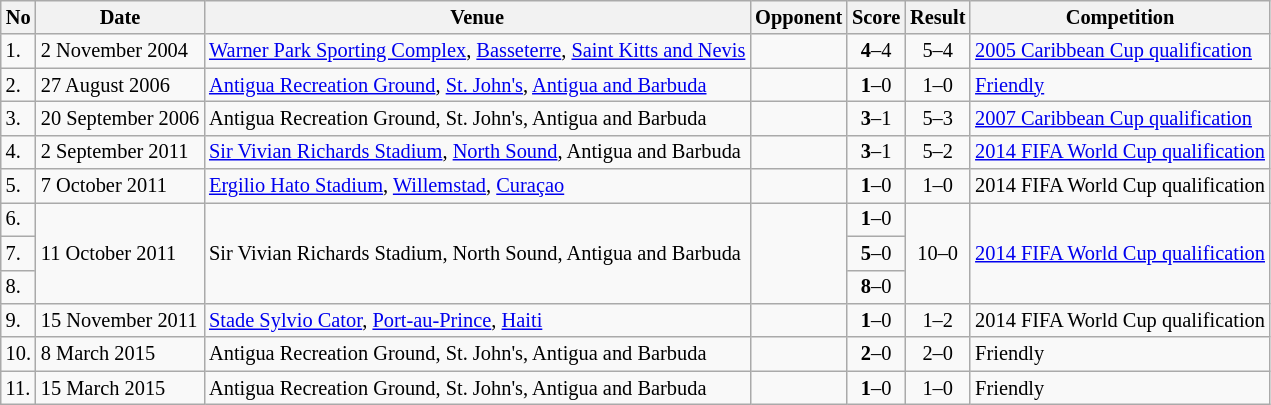<table class="wikitable" style="font-size:85%;">
<tr>
<th>No</th>
<th>Date</th>
<th>Venue</th>
<th>Opponent</th>
<th>Score</th>
<th>Result</th>
<th>Competition</th>
</tr>
<tr>
<td>1.</td>
<td>2 November 2004</td>
<td><a href='#'>Warner Park Sporting Complex</a>, <a href='#'>Basseterre</a>, <a href='#'>Saint Kitts and Nevis</a></td>
<td></td>
<td align=center><strong>4</strong>–4</td>
<td align=center>5–4</td>
<td><a href='#'>2005 Caribbean Cup qualification</a></td>
</tr>
<tr>
<td>2.</td>
<td>27 August 2006</td>
<td><a href='#'>Antigua Recreation Ground</a>, <a href='#'>St. John's</a>, <a href='#'>Antigua and Barbuda</a></td>
<td></td>
<td align=center><strong>1</strong>–0</td>
<td align=center>1–0</td>
<td><a href='#'>Friendly</a></td>
</tr>
<tr>
<td>3.</td>
<td>20 September 2006</td>
<td>Antigua Recreation Ground, St. John's, Antigua and Barbuda</td>
<td></td>
<td align=center><strong>3</strong>–1</td>
<td align=center>5–3</td>
<td><a href='#'>2007 Caribbean Cup qualification</a></td>
</tr>
<tr>
<td>4.</td>
<td>2 September 2011</td>
<td><a href='#'>Sir Vivian Richards Stadium</a>, <a href='#'>North Sound</a>, Antigua and Barbuda</td>
<td></td>
<td align=center><strong>3</strong>–1</td>
<td align=center>5–2</td>
<td><a href='#'>2014 FIFA World Cup qualification</a></td>
</tr>
<tr>
<td>5.</td>
<td>7 October 2011</td>
<td><a href='#'>Ergilio Hato Stadium</a>, <a href='#'>Willemstad</a>, <a href='#'>Curaçao</a></td>
<td></td>
<td align=center><strong>1</strong>–0</td>
<td align=center>1–0</td>
<td>2014 FIFA World Cup qualification</td>
</tr>
<tr>
<td>6.</td>
<td rowspan="3">11 October 2011</td>
<td rowspan="3">Sir Vivian Richards Stadium, North Sound, Antigua and Barbuda</td>
<td rowspan="3"></td>
<td align=center><strong>1</strong>–0</td>
<td rowspan="3" style="text-align:center">10–0</td>
<td rowspan="3"><a href='#'>2014 FIFA World Cup qualification</a></td>
</tr>
<tr>
<td>7.</td>
<td align=center><strong>5</strong>–0</td>
</tr>
<tr>
<td>8.</td>
<td align=center><strong>8</strong>–0</td>
</tr>
<tr>
<td>9.</td>
<td>15 November 2011</td>
<td><a href='#'>Stade Sylvio Cator</a>, <a href='#'>Port-au-Prince</a>, <a href='#'>Haiti</a></td>
<td></td>
<td align=center><strong>1</strong>–0</td>
<td align=center>1–2</td>
<td>2014 FIFA World Cup qualification</td>
</tr>
<tr>
<td>10.</td>
<td>8 March 2015</td>
<td>Antigua Recreation Ground, St. John's,  Antigua and Barbuda</td>
<td></td>
<td align=center><strong>2</strong>–0</td>
<td align=center>2–0</td>
<td>Friendly</td>
</tr>
<tr>
<td>11.</td>
<td>15 March 2015</td>
<td>Antigua Recreation Ground, St. John's,  Antigua and Barbuda</td>
<td></td>
<td align=center><strong>1</strong>–0</td>
<td align=center>1–0</td>
<td>Friendly</td>
</tr>
</table>
